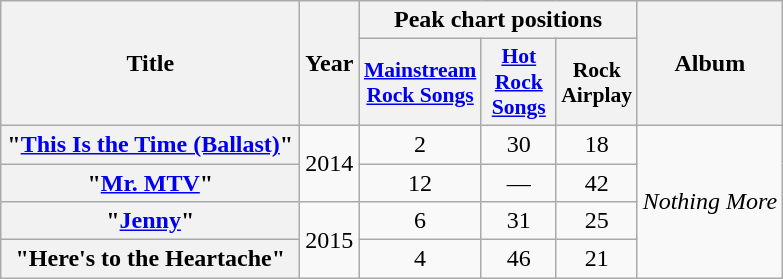<table style="text-align:center;" class="wikitable plainrowheaders">
<tr>
<th scope="col" style="width:12em;" rowspan="2">Title</th>
<th scope="col" rowspan="2">Year</th>
<th scope="col" colspan="3">Peak chart positions</th>
<th scope="col" rowspan="2">Album</th>
</tr>
<tr>
<th scope="col" style="width:3em;font-size:90%;"><a href='#'>Mainstream Rock Songs</a><br></th>
<th scope="col" style="width:3em;font-size:90%;"><a href='#'>Hot Rock Songs</a><br></th>
<th scope="col" style="width:3em;font-size:90%;">Rock Airplay<br></th>
</tr>
<tr>
<th scope="row">"<a href='#'>This Is the Time (Ballast)</a>"</th>
<td rowspan="2">2014</td>
<td>2</td>
<td>30</td>
<td>18</td>
<td rowspan="4"><em> Nothing More </em></td>
</tr>
<tr>
<th scope="row">"<a href='#'>Mr. MTV</a>"</th>
<td>12</td>
<td>—</td>
<td>42</td>
</tr>
<tr>
<th scope="row">"<a href='#'>Jenny</a>"</th>
<td rowspan="2">2015</td>
<td>6</td>
<td>31</td>
<td>25</td>
</tr>
<tr>
<th scope="row">"Here's to the Heartache"</th>
<td>4</td>
<td>46</td>
<td>21</td>
</tr>
</table>
